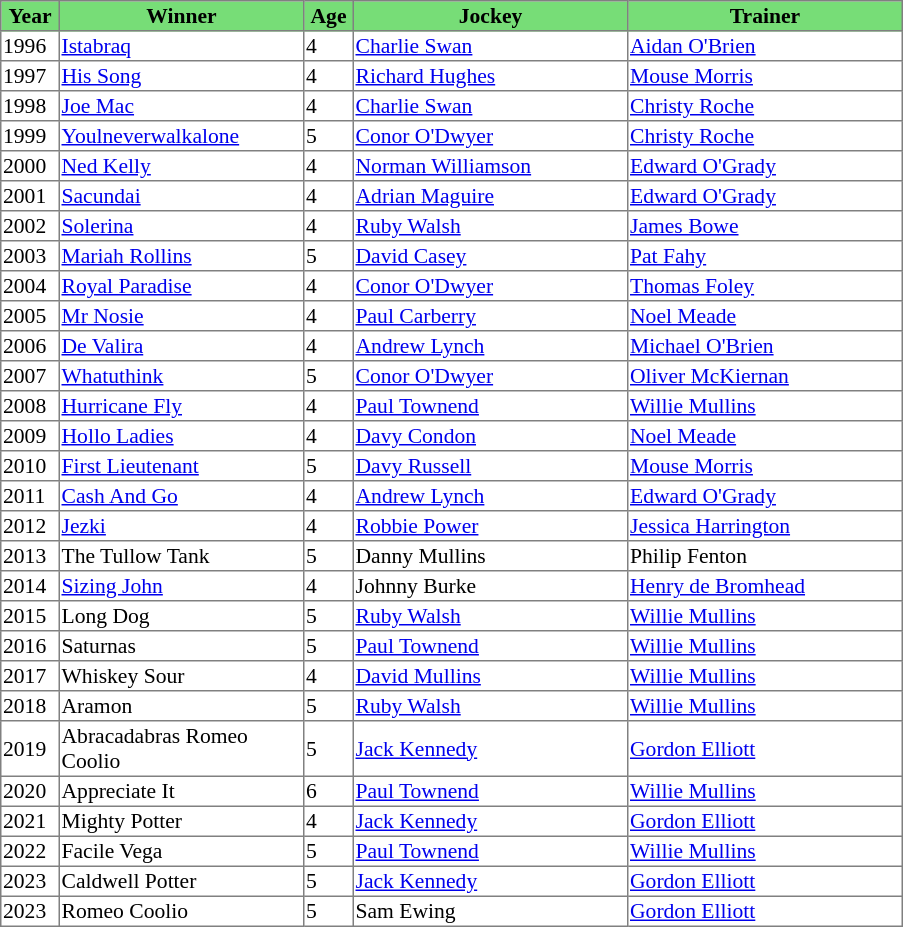<table class = "sortable" | border="1" style="border-collapse: collapse; font-size:90%">
<tr bgcolor="#77dd77" align="center">
<th style="width:36px"><strong>Year</strong><br></th>
<th style="width:160px"><strong>Winner</strong><br></th>
<th style="width:30px"><strong>Age</strong><br></th>
<th style="width:180px"><strong>Jockey</strong><br></th>
<th style="width:180px"><strong>Trainer</strong><br></th>
</tr>
<tr>
<td>1996</td>
<td><a href='#'>Istabraq</a></td>
<td>4</td>
<td><a href='#'>Charlie Swan</a></td>
<td><a href='#'>Aidan O'Brien</a></td>
</tr>
<tr>
<td>1997</td>
<td><a href='#'>His Song</a></td>
<td>4</td>
<td><a href='#'>Richard Hughes</a></td>
<td><a href='#'>Mouse Morris</a></td>
</tr>
<tr>
<td>1998</td>
<td><a href='#'>Joe Mac</a></td>
<td>4</td>
<td><a href='#'>Charlie Swan</a></td>
<td><a href='#'>Christy Roche</a></td>
</tr>
<tr>
<td>1999</td>
<td><a href='#'>Youlneverwalkalone</a></td>
<td>5</td>
<td><a href='#'>Conor O'Dwyer</a></td>
<td><a href='#'>Christy Roche</a></td>
</tr>
<tr>
<td>2000</td>
<td><a href='#'>Ned Kelly</a></td>
<td>4</td>
<td><a href='#'>Norman Williamson</a></td>
<td><a href='#'>Edward O'Grady</a></td>
</tr>
<tr>
<td>2001</td>
<td><a href='#'>Sacundai</a></td>
<td>4</td>
<td><a href='#'>Adrian Maguire</a></td>
<td><a href='#'>Edward O'Grady</a></td>
</tr>
<tr>
<td>2002</td>
<td><a href='#'>Solerina</a></td>
<td>4</td>
<td><a href='#'>Ruby Walsh</a></td>
<td><a href='#'>James Bowe</a></td>
</tr>
<tr>
<td>2003</td>
<td><a href='#'>Mariah Rollins</a></td>
<td>5</td>
<td><a href='#'>David Casey</a></td>
<td><a href='#'>Pat Fahy</a></td>
</tr>
<tr>
<td>2004</td>
<td><a href='#'>Royal Paradise</a></td>
<td>4</td>
<td><a href='#'>Conor O'Dwyer</a></td>
<td><a href='#'>Thomas Foley</a></td>
</tr>
<tr>
<td>2005</td>
<td><a href='#'>Mr Nosie</a></td>
<td>4</td>
<td><a href='#'>Paul Carberry</a></td>
<td><a href='#'>Noel Meade</a></td>
</tr>
<tr>
<td>2006</td>
<td><a href='#'>De Valira</a></td>
<td>4</td>
<td><a href='#'>Andrew Lynch</a></td>
<td><a href='#'>Michael O'Brien</a></td>
</tr>
<tr>
<td>2007</td>
<td><a href='#'>Whatuthink</a></td>
<td>5</td>
<td><a href='#'>Conor O'Dwyer</a></td>
<td><a href='#'>Oliver McKiernan</a></td>
</tr>
<tr>
<td>2008</td>
<td><a href='#'>Hurricane Fly</a></td>
<td>4</td>
<td><a href='#'>Paul Townend</a></td>
<td><a href='#'>Willie Mullins</a></td>
</tr>
<tr>
<td>2009</td>
<td><a href='#'>Hollo Ladies</a></td>
<td>4</td>
<td><a href='#'>Davy Condon</a></td>
<td><a href='#'>Noel Meade</a></td>
</tr>
<tr>
<td>2010</td>
<td><a href='#'>First Lieutenant</a></td>
<td>5</td>
<td><a href='#'>Davy Russell</a></td>
<td><a href='#'>Mouse Morris</a></td>
</tr>
<tr>
<td>2011</td>
<td><a href='#'>Cash And Go</a></td>
<td>4</td>
<td><a href='#'>Andrew Lynch</a></td>
<td><a href='#'>Edward O'Grady</a></td>
</tr>
<tr>
<td>2012</td>
<td><a href='#'>Jezki</a></td>
<td>4</td>
<td><a href='#'>Robbie Power</a></td>
<td><a href='#'>Jessica Harrington</a></td>
</tr>
<tr>
<td>2013</td>
<td>The Tullow Tank</td>
<td>5</td>
<td>Danny Mullins</td>
<td>Philip Fenton</td>
</tr>
<tr>
<td>2014</td>
<td><a href='#'>Sizing John</a></td>
<td>4</td>
<td>Johnny Burke</td>
<td><a href='#'>Henry de Bromhead</a></td>
</tr>
<tr>
<td>2015</td>
<td>Long Dog</td>
<td>5</td>
<td><a href='#'>Ruby Walsh</a></td>
<td><a href='#'>Willie Mullins</a></td>
</tr>
<tr>
<td>2016</td>
<td>Saturnas</td>
<td>5</td>
<td><a href='#'>Paul Townend</a></td>
<td><a href='#'>Willie Mullins</a></td>
</tr>
<tr>
<td>2017</td>
<td>Whiskey Sour</td>
<td>4</td>
<td><a href='#'>David Mullins</a></td>
<td><a href='#'>Willie Mullins</a></td>
</tr>
<tr>
<td>2018</td>
<td>Aramon</td>
<td>5</td>
<td><a href='#'>Ruby Walsh</a></td>
<td><a href='#'>Willie Mullins</a></td>
</tr>
<tr>
<td>2019</td>
<td>Abracadabras Romeo Coolio</td>
<td>5</td>
<td><a href='#'>Jack Kennedy</a></td>
<td><a href='#'>Gordon Elliott</a></td>
</tr>
<tr>
<td>2020</td>
<td>Appreciate It</td>
<td>6</td>
<td><a href='#'>Paul Townend</a></td>
<td><a href='#'>Willie Mullins</a></td>
</tr>
<tr>
<td>2021</td>
<td>Mighty Potter</td>
<td>4</td>
<td><a href='#'>Jack Kennedy</a></td>
<td><a href='#'>Gordon Elliott</a></td>
</tr>
<tr>
<td>2022</td>
<td>Facile Vega</td>
<td>5</td>
<td><a href='#'>Paul Townend</a></td>
<td><a href='#'>Willie Mullins</a></td>
</tr>
<tr>
<td>2023</td>
<td>Caldwell Potter</td>
<td>5</td>
<td><a href='#'>Jack Kennedy</a></td>
<td><a href='#'>Gordon Elliott</a></td>
</tr>
<tr>
<td>2023</td>
<td>Romeo Coolio</td>
<td>5</td>
<td>Sam Ewing</td>
<td><a href='#'>Gordon Elliott</a></td>
</tr>
</table>
